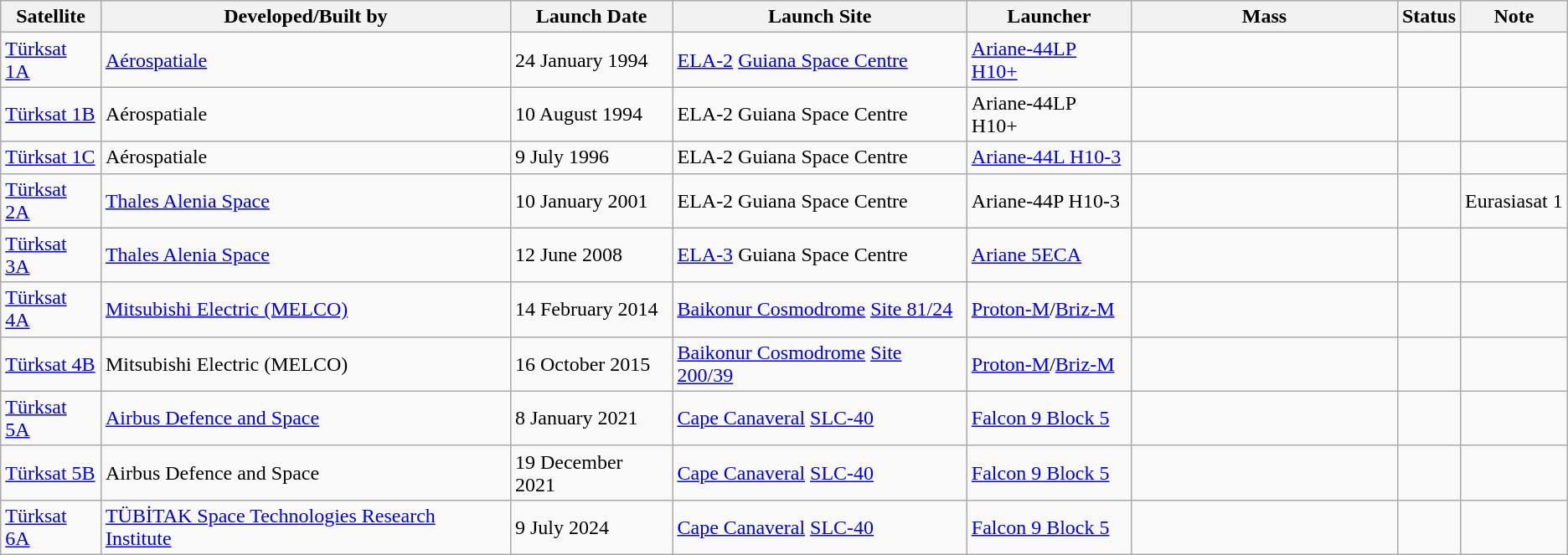<table class="wikitable">
<tr>
<th>Satellite</th>
<th>Developed/Built by</th>
<th>Launch Date</th>
<th>Launch Site</th>
<th>Launcher</th>
<th width="17%">Mass</th>
<th>Status</th>
<th>Note</th>
</tr>
<tr>
<td> <a href='#'>Türksat 1A</a></td>
<td> <a href='#'>Aérospatiale</a></td>
<td>24 January 1994</td>
<td> <a href='#'>ELA-2</a> <a href='#'>Guiana Space Centre</a></td>
<td> <a href='#'>Ariane-44LP H10+</a></td>
<td style="text-align:center;"></td>
<td></td>
<td></td>
</tr>
<tr>
<td> <a href='#'>Türksat 1B</a></td>
<td> Aérospatiale</td>
<td>10 August 1994</td>
<td> ELA-2 Guiana Space Centre</td>
<td> Ariane-44LP H10+</td>
<td style="text-align:center;"></td>
<td></td>
<td></td>
</tr>
<tr>
<td> <a href='#'>Türksat 1C</a></td>
<td> Aérospatiale</td>
<td>9 July 1996</td>
<td> ELA-2 Guiana Space Centre</td>
<td> <a href='#'>Ariane-44L H10-3</a></td>
<td style="text-align:center;"></td>
<td></td>
<td></td>
</tr>
<tr>
<td> <a href='#'>Türksat 2A</a></td>
<td>  <a href='#'>Thales Alenia Space</a></td>
<td>10 January 2001</td>
<td> ELA-2 Guiana Space Centre</td>
<td> Ariane-44P H10-3</td>
<td style="text-align:center;"></td>
<td></td>
<td>Eurasiasat 1</td>
</tr>
<tr>
<td> <a href='#'>Türksat 3A</a></td>
<td>  <a href='#'>Thales Alenia Space</a></td>
<td>12 June 2008</td>
<td> <a href='#'>ELA-3</a> Guiana Space Centre</td>
<td> <a href='#'>Ariane 5ECA</a></td>
<td style="text-align:center;"></td>
<td></td>
<td></td>
</tr>
<tr>
<td> <a href='#'>Türksat 4A</a></td>
<td> <a href='#'>Mitsubishi Electric (MELCO)</a></td>
<td>14 February 2014</td>
<td> <a href='#'>Baikonur Cosmodrome</a> <a href='#'>Site 81/24</a></td>
<td> <a href='#'>Proton-M</a>/<a href='#'>Briz-M</a></td>
<td style="text-align:center;"></td>
<td></td>
<td></td>
</tr>
<tr>
<td> <a href='#'>Türksat 4B</a></td>
<td> Mitsubishi Electric (MELCO)</td>
<td>16 October 2015</td>
<td> <a href='#'>Baikonur Cosmodrome</a> <a href='#'>Site 200/39</a></td>
<td> <a href='#'>Proton-M</a>/<a href='#'>Briz-M</a></td>
<td style="text-align:center;"></td>
<td></td>
<td></td>
</tr>
<tr>
<td> <a href='#'>Türksat 5A</a></td>
<td> <a href='#'>Airbus Defence and Space</a></td>
<td>8 January 2021</td>
<td> <a href='#'>Cape Canaveral</a> <a href='#'>SLC-40</a></td>
<td> <a href='#'>Falcon 9 Block 5</a></td>
<td style="text-align:center;"></td>
<td></td>
<td></td>
</tr>
<tr>
<td> <a href='#'>Türksat 5B</a></td>
<td> Airbus Defence and Space</td>
<td>19 December 2021</td>
<td> <a href='#'>Cape Canaveral</a> <a href='#'>SLC-40</a></td>
<td> <a href='#'>Falcon 9 Block 5</a></td>
<td style="text-align:center;"></td>
<td></td>
<td></td>
</tr>
<tr>
<td> <a href='#'>Türksat 6A</a></td>
<td> <a href='#'>TÜBİTAK Space Technologies Research Institute</a></td>
<td>9 July 2024</td>
<td> <a href='#'>Cape Canaveral</a> <a href='#'>SLC-40</a></td>
<td> <a href='#'>Falcon 9 Block 5</a></td>
<td style="text-align:center;"></td>
<td></td>
<td></td>
</tr>
</table>
